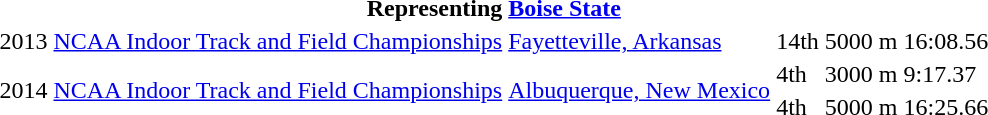<table>
<tr>
<th colspan=6>Representing <a href='#'>Boise State</a></th>
</tr>
<tr>
<td>2013</td>
<td><a href='#'>NCAA Indoor Track and Field Championships</a></td>
<td><a href='#'>Fayetteville, Arkansas</a></td>
<td>14th</td>
<td>5000 m</td>
<td>16:08.56</td>
</tr>
<tr>
<td rowspan=2>2014</td>
<td rowspan=2><a href='#'>NCAA Indoor Track and Field Championships</a></td>
<td rowspan=2><a href='#'>Albuquerque, New Mexico</a></td>
<td>4th</td>
<td>3000 m</td>
<td>9:17.37</td>
</tr>
<tr>
<td>4th</td>
<td>5000 m</td>
<td>16:25.66</td>
</tr>
</table>
